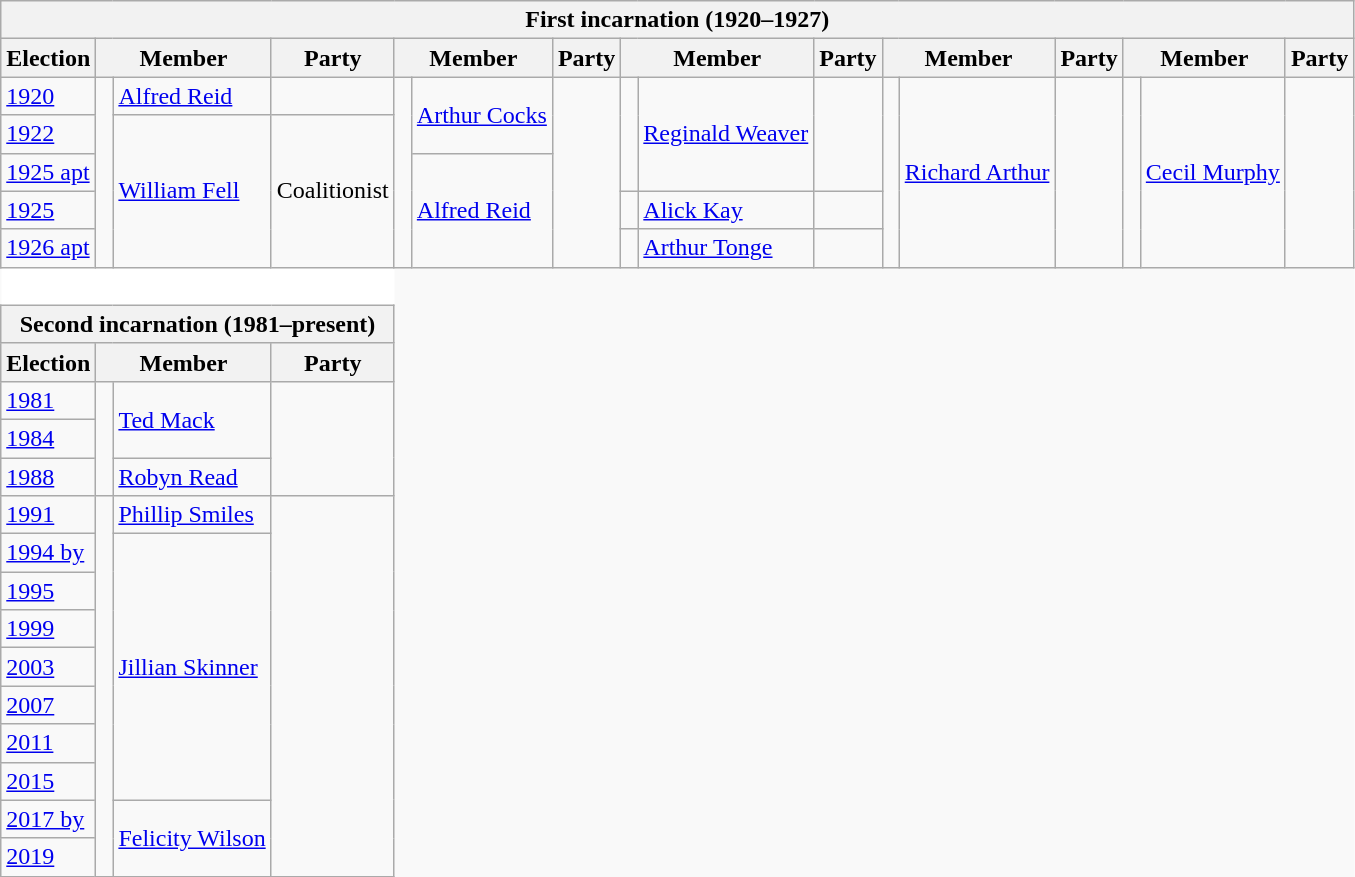<table class="wikitable" style='border-style: none none none none;'>
<tr>
<th colspan="16">First incarnation (1920–1927)</th>
</tr>
<tr>
<th>Election</th>
<th colspan="2">Member</th>
<th>Party</th>
<th colspan="2">Member</th>
<th>Party</th>
<th colspan="2">Member</th>
<th>Party</th>
<th colspan="2">Member</th>
<th>Party</th>
<th colspan="2">Member</th>
<th>Party</th>
</tr>
<tr style="background: #f9f9f9">
<td><a href='#'>1920</a></td>
<td rowspan="5" > </td>
<td><a href='#'>Alfred Reid</a></td>
<td></td>
<td rowspan="5" > </td>
<td rowspan="2"><a href='#'>Arthur Cocks</a></td>
<td rowspan="5"></td>
<td rowspan="3" > </td>
<td rowspan="3"><a href='#'>Reginald Weaver</a></td>
<td rowspan="3"></td>
<td rowspan="5" > </td>
<td rowspan="5"><a href='#'>Richard Arthur</a></td>
<td rowspan="5"></td>
<td rowspan="5" > </td>
<td rowspan="5"><a href='#'>Cecil Murphy</a></td>
<td rowspan="5"></td>
</tr>
<tr style="background: #f9f9f9">
<td><a href='#'>1922</a></td>
<td rowspan="4"><a href='#'>William Fell</a></td>
<td rowspan="4"> Coalitionist</td>
</tr>
<tr style="background: #f9f9f9">
<td><a href='#'>1925 apt</a></td>
<td rowspan="3"><a href='#'>Alfred Reid</a></td>
</tr>
<tr style="background: #f9f9f9">
<td><a href='#'>1925</a></td>
<td> </td>
<td><a href='#'>Alick Kay</a></td>
<td></td>
</tr>
<tr>
<td><a href='#'>1926 apt</a></td>
<td> </td>
<td><a href='#'>Arthur Tonge</a></td>
<td></td>
</tr>
<tr>
<td colspan="4" style='background: #FFFFFF; border-style: none none none none;'> </td>
</tr>
<tr>
<th colspan="4">Second incarnation (1981–present)</th>
</tr>
<tr style="background: #f9f9f9">
<th>Election</th>
<th colspan="2">Member</th>
<th>Party</th>
</tr>
<tr style="background: #f9f9f9">
<td><a href='#'>1981</a></td>
<td rowspan="3" > </td>
<td rowspan="2"><a href='#'>Ted Mack</a></td>
<td rowspan="3"></td>
</tr>
<tr style="background: #f9f9f9">
<td><a href='#'>1984</a></td>
</tr>
<tr style="background: #f9f9f9">
<td><a href='#'>1988</a></td>
<td><a href='#'>Robyn Read</a></td>
</tr>
<tr style="background: #f9f9f9">
<td><a href='#'>1991</a></td>
<td rowspan="10" > </td>
<td><a href='#'>Phillip Smiles</a></td>
<td rowspan="10"></td>
</tr>
<tr style="background: #f9f9f9">
<td><a href='#'>1994 by</a></td>
<td rowspan="7"><a href='#'>Jillian Skinner</a></td>
</tr>
<tr style="background: #f9f9f9">
<td><a href='#'>1995</a></td>
</tr>
<tr style="background: #f9f9f9">
<td><a href='#'>1999</a></td>
</tr>
<tr style="background: #f9f9f9">
<td><a href='#'>2003</a></td>
</tr>
<tr style="background: #f9f9f9">
<td><a href='#'>2007</a></td>
</tr>
<tr style="background: #f9f9f9">
<td><a href='#'>2011</a></td>
</tr>
<tr style="background: #f9f9f9">
<td><a href='#'>2015</a></td>
</tr>
<tr style="background: #f9f9f9">
<td><a href='#'>2017 by</a></td>
<td rowspan="2"><a href='#'>Felicity Wilson</a></td>
</tr>
<tr style="background: #f9f9f9">
<td><a href='#'>2019</a></td>
</tr>
</table>
